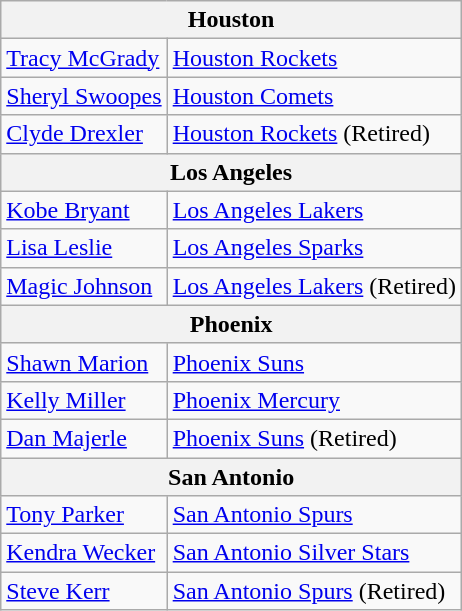<table class="wikitable">
<tr ghfghfghfhfg>
<th colspan="3">Houston</th>
</tr>
<tr>
<td><a href='#'>Tracy McGrady</a></td>
<td><a href='#'>Houston Rockets</a></td>
</tr>
<tr>
<td><a href='#'>Sheryl Swoopes</a></td>
<td><a href='#'>Houston Comets</a></td>
</tr>
<tr>
<td><a href='#'>Clyde Drexler</a></td>
<td><a href='#'>Houston Rockets</a> (Retired)</td>
</tr>
<tr>
<th colspan="3">Los Angeles</th>
</tr>
<tr>
<td><a href='#'>Kobe Bryant</a></td>
<td><a href='#'>Los Angeles Lakers</a></td>
</tr>
<tr>
<td><a href='#'>Lisa Leslie</a></td>
<td><a href='#'>Los Angeles Sparks</a></td>
</tr>
<tr>
<td><a href='#'>Magic Johnson</a></td>
<td><a href='#'>Los Angeles Lakers</a> (Retired)</td>
</tr>
<tr>
<th colspan="3">Phoenix</th>
</tr>
<tr>
<td><a href='#'>Shawn Marion</a></td>
<td><a href='#'>Phoenix Suns</a></td>
</tr>
<tr>
<td><a href='#'>Kelly Miller</a></td>
<td><a href='#'>Phoenix Mercury</a></td>
</tr>
<tr>
<td><a href='#'>Dan Majerle</a></td>
<td><a href='#'>Phoenix Suns</a> (Retired)</td>
</tr>
<tr>
<th colspan="3">San Antonio</th>
</tr>
<tr>
<td><a href='#'>Tony Parker</a></td>
<td><a href='#'>San Antonio Spurs</a></td>
</tr>
<tr>
<td><a href='#'>Kendra Wecker</a></td>
<td><a href='#'>San Antonio Silver Stars</a></td>
</tr>
<tr>
<td><a href='#'>Steve Kerr</a></td>
<td><a href='#'>San Antonio Spurs</a> (Retired)</td>
</tr>
</table>
